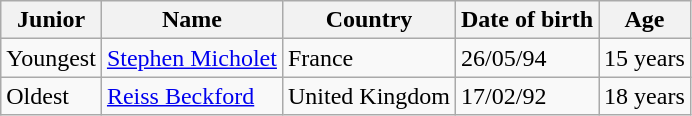<table class="wikitable">
<tr>
<th>Junior</th>
<th>Name</th>
<th>Country</th>
<th>Date of birth</th>
<th>Age</th>
</tr>
<tr>
<td>Youngest</td>
<td><a href='#'>Stephen Micholet</a></td>
<td>France </td>
<td>26/05/94</td>
<td>15 years</td>
</tr>
<tr>
<td>Oldest</td>
<td><a href='#'>Reiss Beckford</a></td>
<td>United Kingdom </td>
<td>17/02/92</td>
<td>18 years</td>
</tr>
</table>
